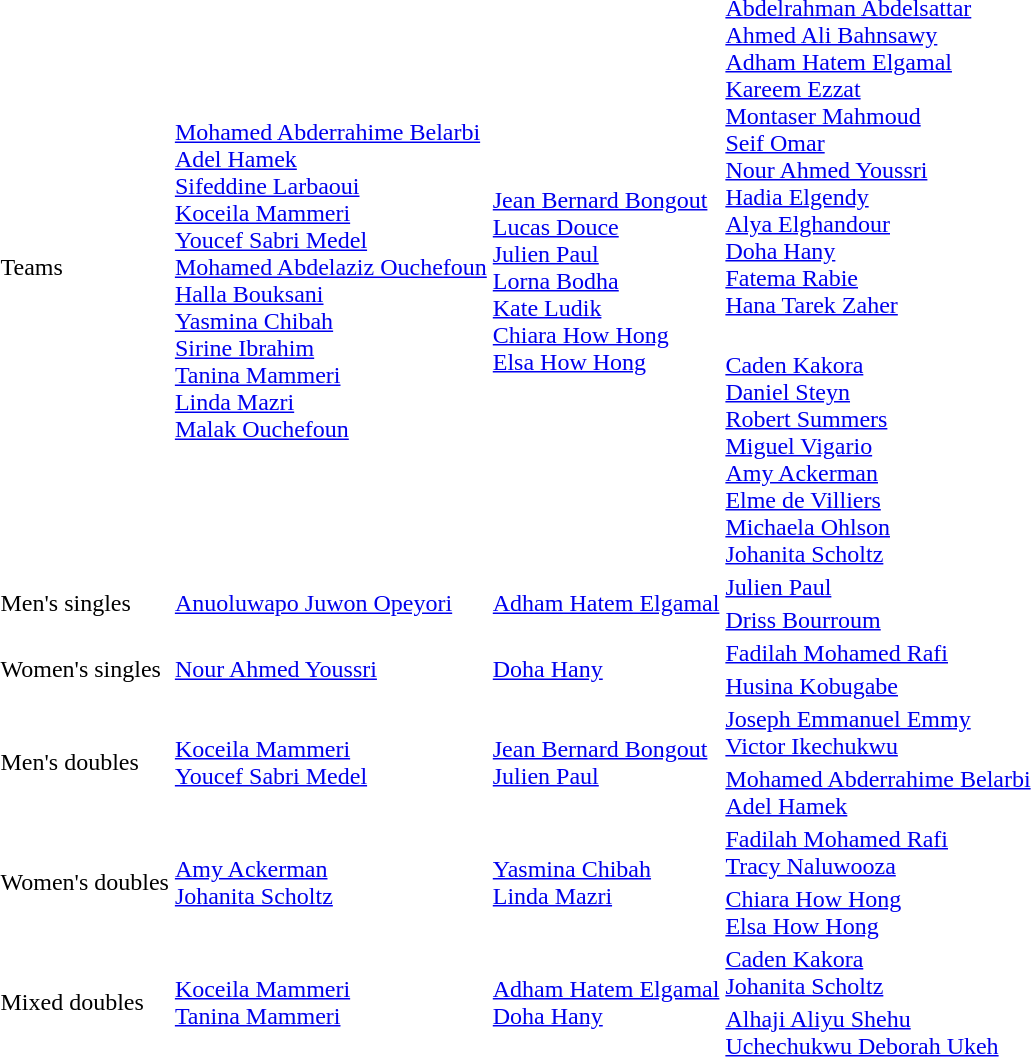<table>
<tr>
<td rowspan=2>Teams</td>
<td rowspan=2><br><a href='#'>Mohamed Abderrahime Belarbi</a><br><a href='#'>Adel Hamek</a><br><a href='#'>Sifeddine Larbaoui</a><br><a href='#'>Koceila Mammeri</a><br><a href='#'>Youcef Sabri Medel</a><br><a href='#'>Mohamed Abdelaziz Ouchefoun</a><br><a href='#'>Halla Bouksani</a><br><a href='#'>Yasmina Chibah</a><br><a href='#'>Sirine Ibrahim</a><br><a href='#'>Tanina Mammeri</a><br><a href='#'>Linda Mazri</a><br><a href='#'>Malak Ouchefoun</a></td>
<td rowspan=2><br><a href='#'>Jean Bernard Bongout</a><br><a href='#'>Lucas Douce</a><br><a href='#'>Julien Paul</a><br><a href='#'>Lorna Bodha</a><br><a href='#'>Kate Ludik</a><br><a href='#'>Chiara How Hong</a><br><a href='#'>Elsa How Hong</a></td>
<td><br><a href='#'>Abdelrahman Abdelsattar</a><br><a href='#'>Ahmed Ali Bahnsawy</a><br><a href='#'>Adham Hatem Elgamal</a><br><a href='#'>Kareem Ezzat</a><br><a href='#'>Montaser Mahmoud</a><br><a href='#'>Seif Omar</a><br><a href='#'>Nour Ahmed Youssri</a><br><a href='#'>Hadia Elgendy</a><br><a href='#'>Alya Elghandour</a><br><a href='#'>Doha Hany</a><br><a href='#'>Fatema Rabie</a><br><a href='#'>Hana Tarek Zaher</a></td>
</tr>
<tr>
<td><br><a href='#'>Caden Kakora</a><br><a href='#'>Daniel Steyn</a><br><a href='#'>Robert Summers</a><br><a href='#'>Miguel Vigario</a><br><a href='#'>Amy Ackerman</a><br><a href='#'>Elme de Villiers</a><br><a href='#'>Michaela Ohlson</a><br><a href='#'>Johanita Scholtz</a></td>
</tr>
<tr>
<td rowspan=2>Men's singles</td>
<td rowspan=2> <a href='#'>Anuoluwapo Juwon Opeyori</a></td>
<td rowspan=2> <a href='#'>Adham Hatem Elgamal</a></td>
<td> <a href='#'>Julien Paul</a></td>
</tr>
<tr>
<td> <a href='#'>Driss Bourroum</a></td>
</tr>
<tr>
<td rowspan=2>Women's singles</td>
<td rowspan=2> <a href='#'>Nour Ahmed Youssri</a></td>
<td rowspan=2> <a href='#'>Doha Hany</a></td>
<td> <a href='#'>Fadilah Mohamed Rafi</a></td>
</tr>
<tr>
<td> <a href='#'>Husina Kobugabe</a></td>
</tr>
<tr>
<td rowspan=2>Men's doubles</td>
<td rowspan=2> <a href='#'>Koceila Mammeri</a> <br> <a href='#'>Youcef Sabri Medel</a></td>
<td rowspan=2> <a href='#'>Jean Bernard Bongout</a><br> <a href='#'>Julien Paul</a></td>
<td> <a href='#'>Joseph Emmanuel Emmy</a><br> <a href='#'>Victor Ikechukwu</a></td>
</tr>
<tr>
<td> <a href='#'>Mohamed Abderrahime Belarbi</a><br> <a href='#'>Adel Hamek</a></td>
</tr>
<tr>
<td rowspan=2>Women's doubles</td>
<td rowspan=2> <a href='#'>Amy Ackerman</a><br> <a href='#'>Johanita Scholtz</a></td>
<td rowspan=2> <a href='#'>Yasmina Chibah</a><br> <a href='#'>Linda Mazri</a></td>
<td> <a href='#'>Fadilah Mohamed Rafi</a><br> <a href='#'>Tracy Naluwooza</a></td>
</tr>
<tr>
<td> <a href='#'>Chiara How Hong</a><br> <a href='#'>Elsa How Hong</a></td>
</tr>
<tr>
<td rowspan=2>Mixed doubles</td>
<td rowspan=2> <a href='#'>Koceila Mammeri</a><br> <a href='#'>Tanina Mammeri</a></td>
<td rowspan=2> <a href='#'>Adham Hatem Elgamal</a><br> <a href='#'>Doha Hany</a></td>
<td> <a href='#'>Caden Kakora</a><br> <a href='#'>Johanita Scholtz</a></td>
</tr>
<tr>
<td> <a href='#'>Alhaji Aliyu Shehu</a><br> <a href='#'>Uchechukwu Deborah Ukeh</a></td>
</tr>
</table>
